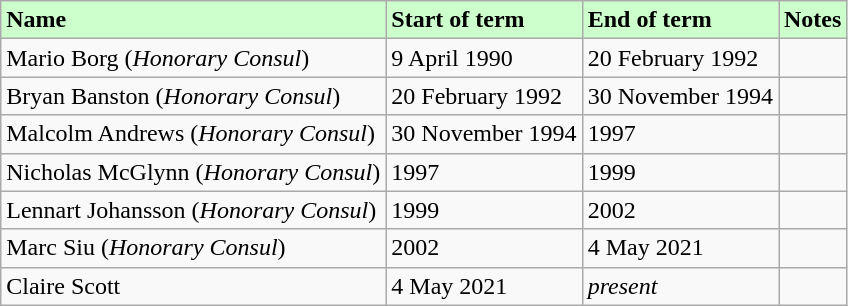<table border="1" class="wikitable">
<tr style="background-color:#cfc;">
<td><strong>Name</strong></td>
<td><strong>Start of term</strong></td>
<td><strong>End of term</strong></td>
<td><strong>Notes</strong></td>
</tr>
<tr>
<td>Mario Borg (<em>Honorary Consul</em>)</td>
<td>9 April 1990</td>
<td>20 February 1992</td>
<td></td>
</tr>
<tr>
<td>Bryan Banston (<em>Honorary Consul</em>)</td>
<td>20 February 1992</td>
<td>30 November 1994</td>
<td></td>
</tr>
<tr>
<td>Malcolm Andrews (<em>Honorary Consul</em>)</td>
<td>30 November 1994</td>
<td>1997</td>
<td></td>
</tr>
<tr>
<td>Nicholas McGlynn (<em>Honorary Consul</em>)</td>
<td>1997</td>
<td>1999</td>
<td></td>
</tr>
<tr>
<td>Lennart Johansson (<em>Honorary Consul</em>)</td>
<td>1999</td>
<td>2002</td>
<td></td>
</tr>
<tr>
<td>Marc Siu (<em>Honorary Consul</em>)</td>
<td>2002</td>
<td>4 May 2021</td>
<td></td>
</tr>
<tr>
<td>Claire Scott</td>
<td>4 May 2021</td>
<td><em>present</em></td>
<td></td>
</tr>
</table>
